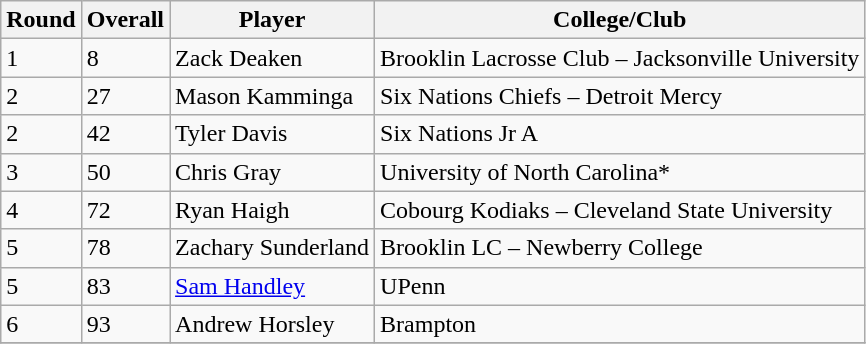<table class="wikitable">
<tr>
<th>Round</th>
<th>Overall</th>
<th>Player</th>
<th>College/Club</th>
</tr>
<tr>
<td>1</td>
<td>8</td>
<td>Zack Deaken</td>
<td>Brooklin Lacrosse Club – Jacksonville University</td>
</tr>
<tr>
<td>2</td>
<td>27</td>
<td>Mason Kamminga</td>
<td>Six Nations Chiefs – Detroit Mercy</td>
</tr>
<tr>
<td>2</td>
<td>42</td>
<td>Tyler Davis</td>
<td>Six Nations Jr A</td>
</tr>
<tr>
<td>3</td>
<td>50</td>
<td>Chris Gray</td>
<td>University of North Carolina*</td>
</tr>
<tr>
<td>4</td>
<td>72</td>
<td>Ryan Haigh</td>
<td>Cobourg Kodiaks – Cleveland State University</td>
</tr>
<tr>
<td>5</td>
<td>78</td>
<td>Zachary Sunderland</td>
<td>Brooklin LC – Newberry College</td>
</tr>
<tr>
<td>5</td>
<td>83</td>
<td><a href='#'>Sam Handley</a></td>
<td>UPenn</td>
</tr>
<tr>
<td>6</td>
<td>93</td>
<td>Andrew Horsley</td>
<td>Brampton</td>
</tr>
<tr>
</tr>
</table>
